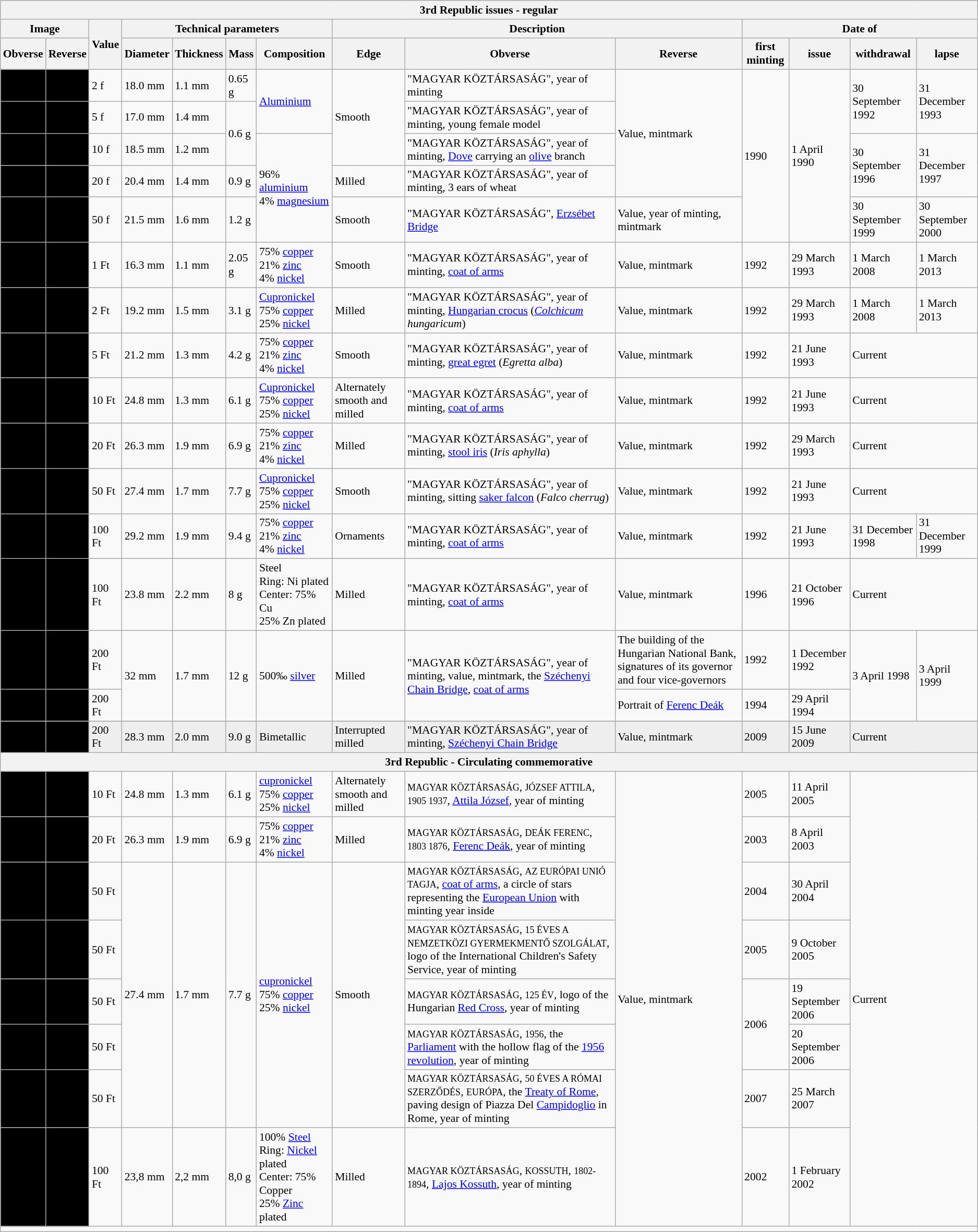<table class="wikitable" style="font-size: 90%">
<tr>
<th colspan="14">3rd Republic issues - regular</th>
</tr>
<tr>
<th colspan="2">Image</th>
<th rowspan="2">Value</th>
<th colspan="4">Technical parameters</th>
<th colspan="3">Description</th>
<th colspan="4">Date of</th>
</tr>
<tr>
<th>Obverse</th>
<th>Reverse</th>
<th>Diameter</th>
<th>Thickness</th>
<th>Mass</th>
<th>Composition</th>
<th>Edge</th>
<th>Obverse</th>
<th>Reverse</th>
<th>first minting</th>
<th>issue</th>
<th>withdrawal</th>
<th>lapse</th>
</tr>
<tr>
<td align="center" bgcolor="#000000"></td>
<td align="center" bgcolor="#000000"></td>
<td>2 f</td>
<td>18.0 mm</td>
<td>1.1 mm</td>
<td>0.65 g</td>
<td rowspan="2"><a href='#'>Aluminium</a></td>
<td rowspan="3">Smooth</td>
<td>"MAGYAR KÖZTÁRSASÁG", year of minting</td>
<td rowspan="4">Value, mintmark</td>
<td rowspan="5">1990</td>
<td rowspan="5">1 April 1990</td>
<td rowspan="2">30 September 1992</td>
<td rowspan="2">31 December 1993</td>
</tr>
<tr>
<td align="center" bgcolor="#000000"></td>
<td align="center" bgcolor="#000000"></td>
<td>5 f</td>
<td>17.0 mm</td>
<td>1.4 mm</td>
<td rowspan="2">0.6 g</td>
<td>"MAGYAR KÖZTÁRSASÁG", year of minting, young female model</td>
</tr>
<tr>
<td align="center" bgcolor="#000000"></td>
<td align="center" bgcolor="#000000"></td>
<td>10 f</td>
<td>18.5 mm</td>
<td>1.2 mm</td>
<td rowspan="3">96% <a href='#'>aluminium</a><br>4% <a href='#'>magnesium</a></td>
<td>"MAGYAR KÖZTÁRSASÁG", year of minting, <a href='#'>Dove</a> carrying an <a href='#'>olive</a> branch</td>
<td rowspan="2">30 September 1996</td>
<td rowspan="2">31 December 1997</td>
</tr>
<tr>
<td align="center" bgcolor="#000000"></td>
<td align="center" bgcolor="#000000"></td>
<td>20 f</td>
<td>20.4 mm</td>
<td>1.4 mm</td>
<td>0.9 g</td>
<td>Milled</td>
<td>"MAGYAR KÖZTÁRSASÁG", year of minting, 3 ears of wheat</td>
</tr>
<tr>
<td align="center" bgcolor="#000000"></td>
<td align="center" bgcolor="#000000"></td>
<td>50 f</td>
<td>21.5 mm</td>
<td>1.6 mm</td>
<td>1.2 g</td>
<td>Smooth</td>
<td>"MAGYAR KÖZTÁRSASÁG", <a href='#'>Erzsébet Bridge</a></td>
<td>Value, year of minting, mintmark</td>
<td>30 September 1999</td>
<td>30 September 2000</td>
</tr>
<tr>
<td align="center" bgcolor="#000000"></td>
<td align="center" bgcolor="#000000"></td>
<td>1 Ft</td>
<td>16.3 mm</td>
<td>1.1 mm</td>
<td>2.05 g</td>
<td>75% <a href='#'>copper</a><br>21% <a href='#'>zinc</a><br>4% <a href='#'>nickel</a></td>
<td>Smooth</td>
<td>"MAGYAR KÖZTÁRSASÁG", year of minting, <a href='#'>coat of arms</a></td>
<td>Value, mintmark</td>
<td>1992</td>
<td>29 March 1993</td>
<td>1 March 2008</td>
<td>1 March 2013</td>
</tr>
<tr>
<td align="center" bgcolor="#000000"></td>
<td align="center" bgcolor="#000000"></td>
<td>2 Ft</td>
<td>19.2 mm</td>
<td>1.5 mm</td>
<td>3.1 g</td>
<td><a href='#'>Cupronickel</a><br>75% <a href='#'>copper</a><br>25% <a href='#'>nickel</a></td>
<td>Milled</td>
<td>"MAGYAR KÖZTÁRSASÁG", year of minting, <a href='#'>Hungarian crocus</a> (<em><a href='#'>Colchicum</a> hungaricum</em>)</td>
<td>Value, mintmark</td>
<td>1992</td>
<td>29 March 1993</td>
<td>1 March 2008</td>
<td>1 March 2013</td>
</tr>
<tr>
<td align="center" bgcolor="#000000"></td>
<td align="center" bgcolor="#000000"></td>
<td>5 Ft</td>
<td>21.2 mm</td>
<td>1.3 mm</td>
<td>4.2 g</td>
<td>75% <a href='#'>copper</a><br>21% <a href='#'>zinc</a><br>4% <a href='#'>nickel</a></td>
<td>Smooth</td>
<td>"MAGYAR KÖZTÁRSASÁG", year of minting, <a href='#'>great egret</a> (<em>Egretta alba</em>)</td>
<td>Value, mintmark</td>
<td>1992</td>
<td>21 June 1993</td>
<td colspan="2">Current</td>
</tr>
<tr>
<td align="center" bgcolor="#000000"></td>
<td align="center" bgcolor="#000000"></td>
<td>10 Ft</td>
<td>24.8 mm</td>
<td>1.3 mm</td>
<td>6.1 g</td>
<td><a href='#'>Cupronickel</a><br>75% <a href='#'>copper</a><br>25% <a href='#'>nickel</a></td>
<td>Alternately smooth and milled</td>
<td>"MAGYAR KÖZTÁRSASÁG", year of minting, <a href='#'>coat of arms</a></td>
<td>Value, mintmark</td>
<td>1992</td>
<td>21 June 1993</td>
<td colspan="2">Current</td>
</tr>
<tr>
<td align="center" bgcolor="#000000"></td>
<td align="center" bgcolor="#000000"></td>
<td>20 Ft</td>
<td>26.3 mm</td>
<td>1.9 mm</td>
<td>6.9 g</td>
<td>75% <a href='#'>copper</a><br>21% <a href='#'>zinc</a><br>4% <a href='#'>nickel</a></td>
<td>Milled</td>
<td>"MAGYAR KÖZTÁRSASÁG", year of minting, <a href='#'>stool iris</a> (<em>Iris aphylla</em>)</td>
<td>Value, mintmark</td>
<td>1992</td>
<td>29 March 1993</td>
<td colspan="2">Current</td>
</tr>
<tr>
<td align="center" bgcolor="#000000"></td>
<td align="center" bgcolor="#000000"></td>
<td>50 Ft</td>
<td>27.4 mm</td>
<td>1.7 mm</td>
<td>7.7 g</td>
<td><a href='#'>Cupronickel</a><br>75% <a href='#'>copper</a><br>25% <a href='#'>nickel</a></td>
<td>Smooth</td>
<td>"MAGYAR KÖZTÁRSASÁG", year of minting, sitting <a href='#'>saker falcon</a> (<em>Falco cherrug</em>)</td>
<td>Value, mintmark</td>
<td>1992</td>
<td>21 June 1993</td>
<td colspan="2">Current</td>
</tr>
<tr>
<td align="center" bgcolor="#000000"></td>
<td align="center" bgcolor="#000000"></td>
<td>100 Ft</td>
<td>29.2 mm</td>
<td>1.9 mm</td>
<td>9.4 g</td>
<td>75% <a href='#'>copper</a><br>21% <a href='#'>zinc</a><br>4% <a href='#'>nickel</a></td>
<td>Ornaments</td>
<td>"MAGYAR KÖZTÁRSASÁG", year of minting, <a href='#'>coat of arms</a></td>
<td>Value, mintmark</td>
<td>1992</td>
<td>21 June 1993</td>
<td>31 December 1998</td>
<td>31 December 1999</td>
</tr>
<tr>
<td align="center" bgcolor="#000000"></td>
<td align="center" bgcolor="#000000"></td>
<td>100 Ft</td>
<td>23.8 mm</td>
<td>2.2 mm</td>
<td>8 g</td>
<td>Steel<br>Ring: Ni plated<br>Center: 75% Cu<br>25% Zn plated</td>
<td>Milled</td>
<td>"MAGYAR KÖZTÁRSASÁG", year of minting, <a href='#'>coat of arms</a></td>
<td>Value, mintmark</td>
<td>1996</td>
<td>21 October 1996</td>
<td colspan="2">Current</td>
</tr>
<tr>
<td align="center" bgcolor="#000000"></td>
<td align="center" bgcolor="#000000"></td>
<td>200 Ft</td>
<td rowspan="2">32 mm</td>
<td rowspan="2">1.7 mm</td>
<td rowspan="2">12 g</td>
<td rowspan="2">500‰ <a href='#'>silver</a></td>
<td rowspan="2">Milled</td>
<td rowspan="2">"MAGYAR KÖZTÁRSASÁG", year of minting, value, mintmark, the <a href='#'>Széchenyi Chain Bridge</a>, <a href='#'>coat of arms</a></td>
<td>The building of the Hungarian National Bank, signatures of its governor and four vice-governors</td>
<td>1992</td>
<td>1 December 1992</td>
<td rowspan="2">3 April 1998</td>
<td rowspan="2">3 April 1999</td>
</tr>
<tr>
<td align="center" bgcolor="#000000"></td>
<td align="center" bgcolor="#000000"></td>
<td>200 Ft</td>
<td>Portrait of <a href='#'>Ferenc Deák</a></td>
<td>1994</td>
<td>29 April 1994</td>
</tr>
<tr>
</tr>
<tr style="background:#eee">
<td align="center" bgcolor="#000000"></td>
<td align="center" bgcolor="#000000"></td>
<td>200 Ft</td>
<td>28.3 mm</td>
<td>2.0 mm</td>
<td>9.0 g</td>
<td>Bimetallic</td>
<td>Interrupted milled</td>
<td>"MAGYAR KÖZTÁRSASÁG", year of minting, <a href='#'>Széchenyi Chain Bridge</a></td>
<td>Value, mintmark</td>
<td>2009</td>
<td>15 June 2009</td>
<td colspan="2">Current</td>
</tr>
<tr>
<th colspan="14">3rd Republic - Circulating commemorative</th>
</tr>
<tr>
<td align="center" bgcolor="#000000"></td>
<td align="center" bgcolor="#000000"></td>
<td>10 Ft</td>
<td>24.8 mm</td>
<td>1.3 mm</td>
<td>6.1 g</td>
<td><a href='#'>cupronickel</a> 75% <a href='#'>copper</a><br>25% <a href='#'>nickel</a></td>
<td>Alternately smooth and milled</td>
<td><small>MAGYAR KÖZTÁRSASÁG</small>, <small>JÓZSEF ATTILA</small>, <small>1905 1937</small>, <a href='#'>Attila József</a>, year of minting</td>
<td rowspan="8">Value, mintmark</td>
<td>2005</td>
<td>11 April 2005</td>
<td rowspan="8" colspan="2">Current</td>
</tr>
<tr>
<td align="center" bgcolor="#000000"></td>
<td align="center" bgcolor="#000000"></td>
<td>20 Ft</td>
<td>26.3 mm</td>
<td>1.9 mm</td>
<td>6.9 g</td>
<td>75% <a href='#'>copper</a><br>21% <a href='#'>zinc</a><br>4% <a href='#'>nickel</a></td>
<td>Milled</td>
<td><small>MAGYAR KÖZTÁRSASÁG</small>, <small>DEÁK FERENC</small>, <small>1803 1876</small>, <a href='#'>Ferenc Deák</a>, year of minting</td>
<td>2003</td>
<td>8 April 2003</td>
</tr>
<tr>
<td align="center" bgcolor="#000000"></td>
<td align="center" bgcolor="#000000"></td>
<td>50 Ft</td>
<td rowspan="5">27.4 mm</td>
<td rowspan="5">1.7 mm</td>
<td rowspan="5">7.7 g</td>
<td rowspan="5"><a href='#'>cupronickel</a> 75% <a href='#'>copper</a><br>25% <a href='#'>nickel</a></td>
<td rowspan="5">Smooth</td>
<td><small>MAGYAR KÖZTÁRSASÁG</small>, <small>AZ EURÓPAI UNIÓ TAGJA</small>, <a href='#'>coat of arms</a>, a circle of stars representing the <a href='#'>European Union</a> with minting year inside</td>
<td>2004</td>
<td>30 April 2004</td>
</tr>
<tr>
<td align="center" bgcolor="#000000"></td>
<td align="center" bgcolor="#000000"></td>
<td>50 Ft</td>
<td><small>MAGYAR KÖZTÁRSASÁG</small>, <small>15 ÉVES A NEMZETKÖZI GYERMEKMENTŐ SZOLGÁLAT</small>, logo of the International Children's Safety Service, year of minting</td>
<td>2005</td>
<td>9 October 2005</td>
</tr>
<tr>
<td align="center" bgcolor="#000000"></td>
<td align="center" bgcolor="#000000"></td>
<td>50 Ft</td>
<td><small>MAGYAR KÖZTÁRSASÁG</small>, <small>125 ÉV</small>, logo of the Hungarian <a href='#'>Red Cross</a>, year of minting</td>
<td rowspan="2">2006</td>
<td>19 September 2006</td>
</tr>
<tr>
<td align="center" bgcolor="#000000"></td>
<td align="center" bgcolor="#000000"></td>
<td>50 Ft</td>
<td><small>MAGYAR KÖZTÁRSASÁG</small>, <small>1956</small>, the <a href='#'>Parliament</a> with the hollow flag of the <a href='#'>1956 revolution</a>, year of minting</td>
<td>20 September 2006</td>
</tr>
<tr>
<td align="center" bgcolor="#000000"></td>
<td align="center" bgcolor="#000000"></td>
<td>50 Ft</td>
<td><small>MAGYAR KÖZTÁRSASÁG</small>, <small>50 ÉVES A RÓMAI SZERZŐDÉS</small>, <small>EURÓPA</small>, the <a href='#'>Treaty of Rome</a>, paving design of Piazza Del <a href='#'>Campidoglio</a> in Rome, year of minting</td>
<td>2007</td>
<td>25 March 2007</td>
</tr>
<tr>
<td align="center" bgcolor="#000000"></td>
<td align="center" bgcolor="#000000"></td>
<td>100 Ft</td>
<td>23,8 mm</td>
<td>2,2 mm</td>
<td>8,0 g</td>
<td>100% <a href='#'>Steel</a><br>Ring: <a href='#'>Nickel</a> plated<br>Center: 75% Copper<br>25% <a href='#'>Zinc</a> plated</td>
<td>Milled</td>
<td><small>MAGYAR KÖZTÁRSASÁG</small>, <small>KOSSUTH</small>, <small>1802-1894</small>, <a href='#'>Lajos Kossuth</a>, year of minting</td>
<td>2002</td>
<td>1 February 2002</td>
</tr>
<tr>
<td colspan="14"></td>
</tr>
</table>
